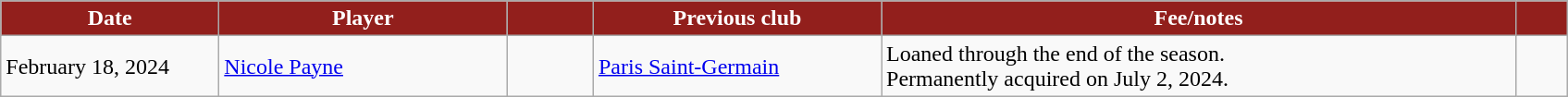<table class="wikitable sortable" style="text-align:left;">
<tr>
<th style="background:#921f1c; color:#fff; width:150px;" data-sort-type="date">Date</th>
<th style="background:#921f1c; color:#fff; width:200px;">Player</th>
<th style="background:#921f1c; color:#fff; width:55px;"></th>
<th style="background:#921f1c; color:#fff; width:200px;">Previous club</th>
<th style="background:#921f1c; color:#fff; width:450px;">Fee/notes</th>
<th style="background:#921f1c; color:#fff; width:30px;"></th>
</tr>
<tr>
<td>February 18, 2024</td>
<td> <a href='#'>Nicole Payne</a></td>
<td align="center"></td>
<td> <a href='#'>Paris Saint-Germain</a></td>
<td>Loaned through the end of the season.<br>Permanently acquired on July 2, 2024.</td>
<td></td>
</tr>
</table>
